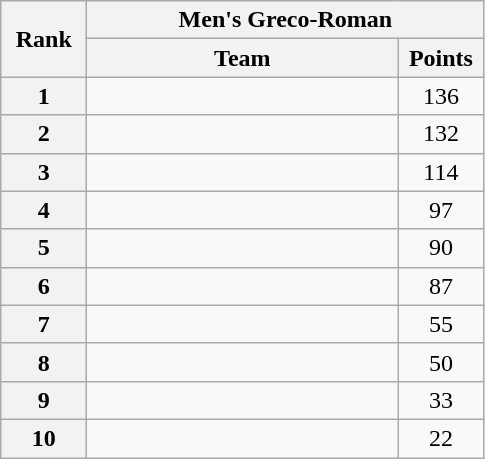<table class="wikitable" style="text-align:center;">
<tr>
<th rowspan="2" width="50">Rank</th>
<th colspan="2">Men's Greco-Roman</th>
</tr>
<tr>
<th width="200">Team</th>
<th width="50">Points</th>
</tr>
<tr>
<th>1</th>
<td align="left"></td>
<td>136</td>
</tr>
<tr>
<th>2</th>
<td align="left"></td>
<td>132</td>
</tr>
<tr>
<th>3</th>
<td align="left"></td>
<td>114</td>
</tr>
<tr>
<th>4</th>
<td align="left"></td>
<td>97</td>
</tr>
<tr>
<th>5</th>
<td align="left"></td>
<td>90</td>
</tr>
<tr>
<th>6</th>
<td align="left"></td>
<td>87</td>
</tr>
<tr>
<th>7</th>
<td align="left"></td>
<td>55</td>
</tr>
<tr>
<th>8</th>
<td align="left"></td>
<td>50</td>
</tr>
<tr>
<th>9</th>
<td align="left"></td>
<td>33</td>
</tr>
<tr>
<th>10</th>
<td align="left"></td>
<td>22</td>
</tr>
</table>
